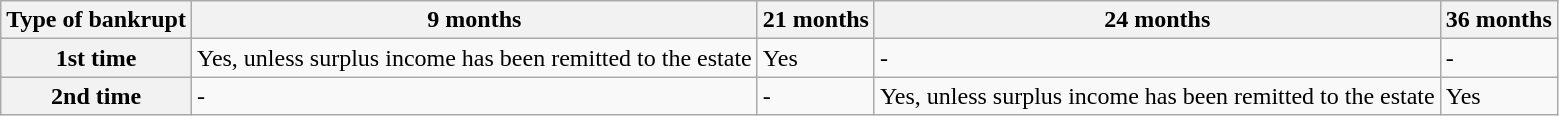<table class="wikitable" border="1">
<tr>
<th scope="col"><strong>Type of bankrupt</strong></th>
<th scope="col"><strong>9 months</strong></th>
<th scope="col"><strong>21 months</strong></th>
<th scope="col"><strong>24 months</strong></th>
<th scope="col"><strong>36 months</strong></th>
</tr>
<tr>
<th scope="row">1st time</th>
<td>Yes, unless surplus income has been remitted to the estate</td>
<td>Yes</td>
<td>-</td>
<td>-</td>
</tr>
<tr>
<th scope="row">2nd time</th>
<td>-</td>
<td>-</td>
<td>Yes, unless surplus income has been remitted to the estate</td>
<td>Yes</td>
</tr>
</table>
